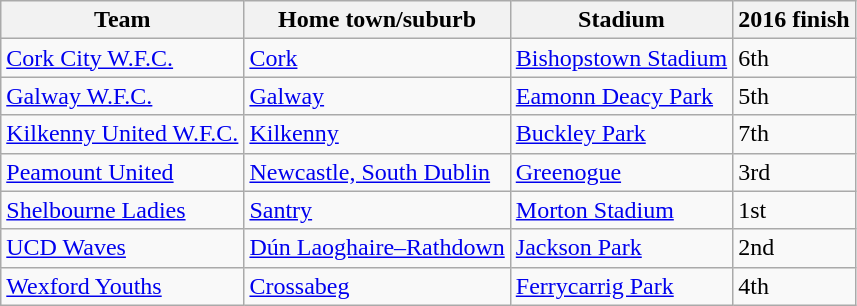<table class="wikitable sortable">
<tr>
<th>Team</th>
<th>Home town/suburb</th>
<th>Stadium</th>
<th>2016 finish</th>
</tr>
<tr>
<td><a href='#'>Cork City W.F.C.</a></td>
<td><a href='#'>Cork</a></td>
<td><a href='#'>Bishopstown Stadium</a></td>
<td>6th</td>
</tr>
<tr>
<td><a href='#'>Galway W.F.C.</a></td>
<td><a href='#'>Galway</a></td>
<td><a href='#'>Eamonn Deacy Park</a></td>
<td>5th</td>
</tr>
<tr>
<td><a href='#'>Kilkenny United W.F.C.</a></td>
<td><a href='#'>Kilkenny</a></td>
<td><a href='#'>Buckley Park</a></td>
<td>7th</td>
</tr>
<tr>
<td><a href='#'>Peamount United</a></td>
<td><a href='#'>Newcastle, South Dublin</a></td>
<td><a href='#'>Greenogue</a></td>
<td>3rd</td>
</tr>
<tr>
<td><a href='#'>Shelbourne Ladies</a></td>
<td><a href='#'>Santry</a></td>
<td><a href='#'>Morton Stadium</a></td>
<td>1st</td>
</tr>
<tr>
<td><a href='#'>UCD Waves</a></td>
<td><a href='#'>Dún Laoghaire–Rathdown</a></td>
<td><a href='#'>Jackson Park</a></td>
<td>2nd</td>
</tr>
<tr>
<td><a href='#'>Wexford Youths</a></td>
<td><a href='#'>Crossabeg</a></td>
<td><a href='#'>Ferrycarrig Park</a></td>
<td>4th</td>
</tr>
</table>
